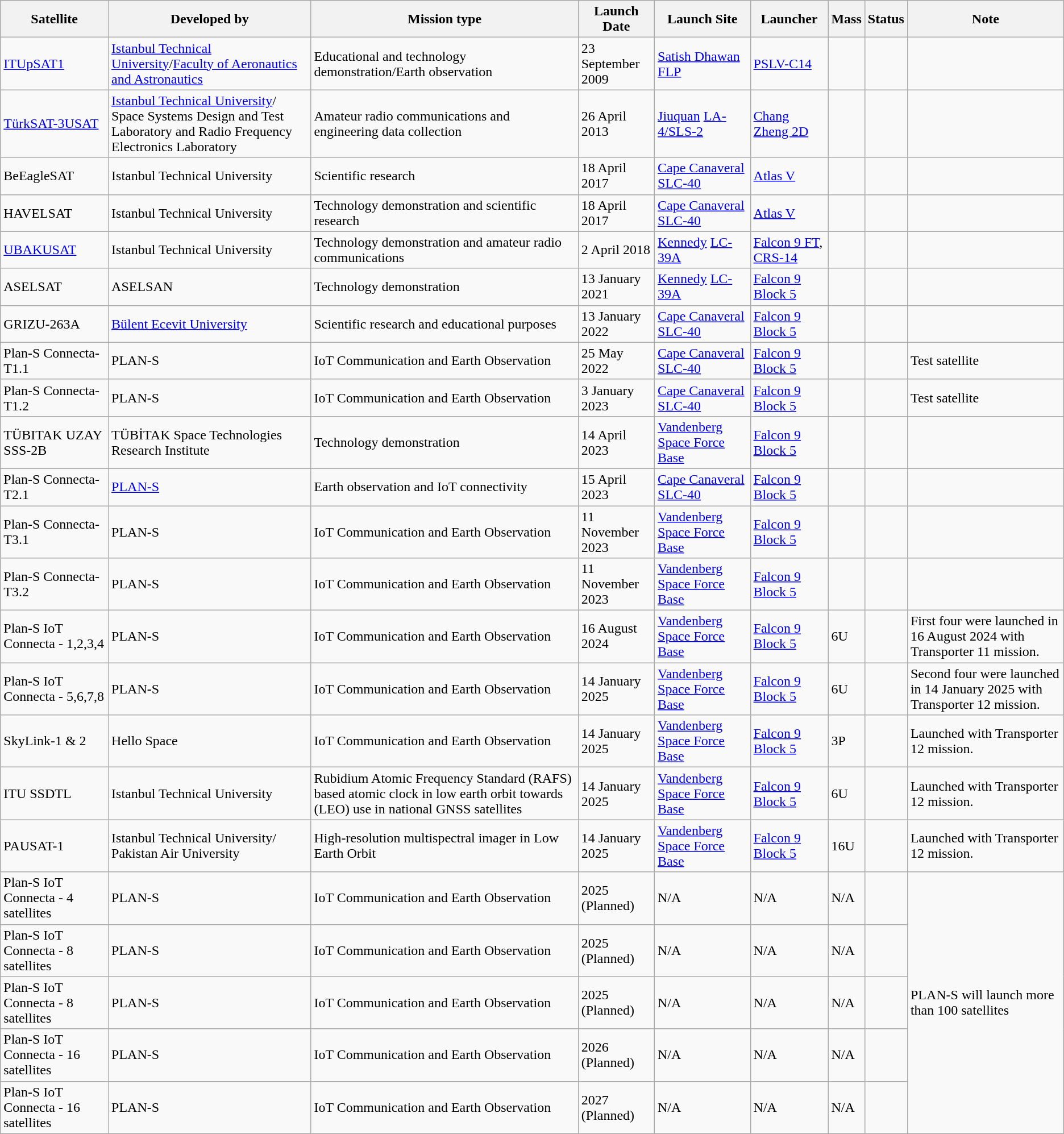<table class="wikitable">
<tr>
<th>Satellite</th>
<th>Developed by</th>
<th>Mission type</th>
<th>Launch Date</th>
<th>Launch Site</th>
<th>Launcher</th>
<th>Mass</th>
<th>Status</th>
<th>Note</th>
</tr>
<tr>
<td> <a href='#'>ITUpSAT1</a></td>
<td> <a href='#'>Istanbul Technical University</a>/<a href='#'>Faculty of Aeronautics and Astronautics</a></td>
<td>Educational and technology demonstration/Earth observation</td>
<td>23 September 2009</td>
<td> <a href='#'>Satish Dhawan  FLP</a></td>
<td> <a href='#'>PSLV-C14</a></td>
<td style="text-align:center;"></td>
<td></td>
<td></td>
</tr>
<tr>
<td> <a href='#'>TürkSAT-3USAT</a></td>
<td> <a href='#'>Istanbul Technical University</a>/<br>Space Systems Design and Test Laboratory and Radio Frequency Electronics Laboratory</td>
<td>Amateur radio communications and engineering data collection</td>
<td>26 April 2013</td>
<td> <a href='#'>Jiuquan</a> <a href='#'>LA-4/SLS-2</a></td>
<td> <a href='#'>Chang Zheng 2D</a></td>
<td style="text-align:center;"></td>
<td></td>
<td></td>
</tr>
<tr>
<td> BeEagleSAT</td>
<td> Istanbul Technical University</td>
<td>Scientific research</td>
<td>18 April 2017</td>
<td> <a href='#'>Cape Canaveral</a> <a href='#'>SLC-40</a></td>
<td> <a href='#'>Atlas V</a></td>
<td style="text-align:center;"></td>
<td></td>
<td></td>
</tr>
<tr>
<td> HAVELSAT</td>
<td> Istanbul Technical University</td>
<td>Technology demonstration and scientific research</td>
<td>18 April 2017</td>
<td> <a href='#'>Cape Canaveral</a> <a href='#'>SLC-40</a></td>
<td> <a href='#'>Atlas V</a></td>
<td style="text-align:center;"></td>
<td></td>
<td></td>
</tr>
<tr>
<td> <a href='#'>UBAKUSAT</a></td>
<td> Istanbul Technical University</td>
<td>Technology demonstration and amateur radio communications</td>
<td>2 April 2018</td>
<td> <a href='#'>Kennedy</a> <a href='#'>LC-39A</a></td>
<td> <a href='#'>Falcon 9 FT</a>, <a href='#'>CRS-14</a></td>
<td style="text-align:center;"></td>
<td></td>
<td></td>
</tr>
<tr>
<td> ASELSAT</td>
<td> ASELSAN</td>
<td>Technology demonstration</td>
<td>13 January 2021</td>
<td> <a href='#'>Kennedy</a> <a href='#'>LC-39A</a></td>
<td> <a href='#'>Falcon 9 Block 5</a></td>
<td style="text-align:center;"></td>
<td></td>
<td></td>
</tr>
<tr>
<td> GRIZU-263A</td>
<td> <a href='#'>Bülent Ecevit University</a></td>
<td>Scientific research and educational purposes</td>
<td>13 January 2022</td>
<td> <a href='#'>Cape Canaveral</a> <a href='#'>SLC-40</a></td>
<td> <a href='#'>Falcon 9 Block 5</a></td>
<td style="text-align:center;"></td>
<td></td>
<td></td>
</tr>
<tr>
<td> Plan-S Connecta-T1.1</td>
<td> PLAN-S</td>
<td>IoT Communication and Earth Observation</td>
<td>25 May 2022</td>
<td> <a href='#'>Cape Canaveral</a> <a href='#'>SLC-40</a></td>
<td> <a href='#'>Falcon 9 Block 5</a></td>
<td style="text-align:center;"></td>
<td></td>
<td>Test satellite</td>
</tr>
<tr>
<td> Plan-S Connecta-T1.2</td>
<td> PLAN-S</td>
<td>IoT Communication and Earth Observation</td>
<td>3 January 2023</td>
<td> <a href='#'>Cape Canaveral</a> <a href='#'>SLC-40</a></td>
<td> <a href='#'>Falcon 9 Block 5</a></td>
<td style="text-align:center;"></td>
<td></td>
<td>Test satellite</td>
</tr>
<tr>
<td> TÜBITAK UZAY SSS-2B</td>
<td> TÜBİTAK Space Technologies Research Institute</td>
<td>Technology demonstration</td>
<td>14 April 2023</td>
<td> <a href='#'>Vandenberg Space Force Base</a></td>
<td> <a href='#'>Falcon 9 Block 5</a></td>
<td style="text-align:center;"></td>
<td></td>
<td></td>
</tr>
<tr>
<td> Plan-S Connecta-T2.1</td>
<td> <a href='#'>PLAN-S</a></td>
<td>Earth observation and IoT connectivity</td>
<td>15 April 2023</td>
<td> <a href='#'>Cape Canaveral</a> <a href='#'>SLC-40</a></td>
<td> <a href='#'>Falcon 9 Block 5</a></td>
<td style="text-align:center;"></td>
<td></td>
<td></td>
</tr>
<tr>
<td> Plan-S Connecta-T3.1</td>
<td> PLAN-S</td>
<td>IoT Communication and Earth Observation</td>
<td>11 November 2023</td>
<td> <a href='#'>Vandenberg Space Force Base</a></td>
<td> <a href='#'>Falcon 9 Block 5</a></td>
<td style="text-align:center;"></td>
<td></td>
<td></td>
</tr>
<tr>
<td> Plan-S Connecta-T3.2</td>
<td> PLAN-S</td>
<td>IoT Communication and Earth Observation</td>
<td>11 November 2023</td>
<td> <a href='#'>Vandenberg Space Force Base</a></td>
<td> <a href='#'>Falcon 9 Block 5</a></td>
<td style="text-align:center;"></td>
<td></td>
<td></td>
</tr>
<tr>
<td> Plan-S IoT Connecta - 1,2,3,4</td>
<td> PLAN-S</td>
<td>IoT Communication and Earth Observation</td>
<td>16 August 2024</td>
<td> <a href='#'>Vandenberg Space Force Base</a></td>
<td> <a href='#'>Falcon 9 Block 5</a></td>
<td>6U</td>
<td></td>
<td>First four were launched in 16 August 2024 with Transporter 11 mission.</td>
</tr>
<tr>
<td> Plan-S IoT Connecta - 5,6,7,8</td>
<td> PLAN-S</td>
<td>IoT Communication and Earth Observation</td>
<td>14 January 2025</td>
<td> <a href='#'>Vandenberg Space Force Base</a></td>
<td> <a href='#'>Falcon 9 Block 5</a></td>
<td>6U</td>
<td></td>
<td>Second four were launched in 14 January 2025 with Transporter 12 mission.</td>
</tr>
<tr>
<td> SkyLink-1 & 2</td>
<td> Hello Space</td>
<td>IoT Communication and Earth Observation</td>
<td>14 January 2025</td>
<td> <a href='#'>Vandenberg Space Force Base</a></td>
<td> <a href='#'>Falcon 9 Block 5</a></td>
<td>3P</td>
<td></td>
<td>Launched with Transporter 12 mission.</td>
</tr>
<tr>
<td> ITU SSDTL</td>
<td> Istanbul Technical University</td>
<td>Rubidium Atomic Frequency Standard (RAFS) based atomic clock in low earth orbit towards (LEO) use in national GNSS satellites</td>
<td>14 January 2025</td>
<td> <a href='#'>Vandenberg Space Force Base</a></td>
<td> <a href='#'>Falcon 9 Block 5</a></td>
<td>6U</td>
<td></td>
<td>Launched with Transporter 12 mission.</td>
</tr>
<tr>
<td> PAUSAT-1</td>
<td> Istanbul Technical University/ Pakistan Air University</td>
<td>High-resolution multispectral imager in Low Earth Orbit</td>
<td>14 January 2025</td>
<td> <a href='#'>Vandenberg Space Force Base</a></td>
<td> <a href='#'>Falcon 9 Block 5</a></td>
<td>16U</td>
<td></td>
<td>Launched with Transporter 12 mission.</td>
</tr>
<tr>
<td> Plan-S IoT Connecta - 4 satellites</td>
<td> PLAN-S</td>
<td>IoT Communication and Earth Observation</td>
<td>2025<br>(Planned)</td>
<td>N/A<br></td>
<td>N/A</td>
<td>N/A</td>
<td></td>
<td rowspan="5">PLAN-S will launch more than 100 satellites</td>
</tr>
<tr>
<td> Plan-S IoT Connecta - 8 satellites</td>
<td> PLAN-S</td>
<td>IoT Communication and Earth Observation</td>
<td>2025<br>(Planned)</td>
<td>N/A</td>
<td>N/A</td>
<td>N/A</td>
<td></td>
</tr>
<tr>
<td> Plan-S IoT Connecta - 8 satellites</td>
<td> PLAN-S</td>
<td>IoT Communication and Earth Observation</td>
<td>2025<br>(Planned)</td>
<td>N/A</td>
<td>N/A</td>
<td>N/A</td>
<td></td>
</tr>
<tr>
<td> Plan-S IoT Connecta - 16 satellites</td>
<td> PLAN-S</td>
<td>IoT Communication and Earth Observation</td>
<td>2026<br>(Planned)</td>
<td>N/A</td>
<td>N/A</td>
<td>N/A</td>
<td></td>
</tr>
<tr>
<td> Plan-S IoT Connecta - 16 satellites</td>
<td> PLAN-S</td>
<td>IoT Communication and Earth Observation</td>
<td>2027<br>(Planned)</td>
<td>N/A</td>
<td>N/A</td>
<td>N/A</td>
<td></td>
</tr>
</table>
